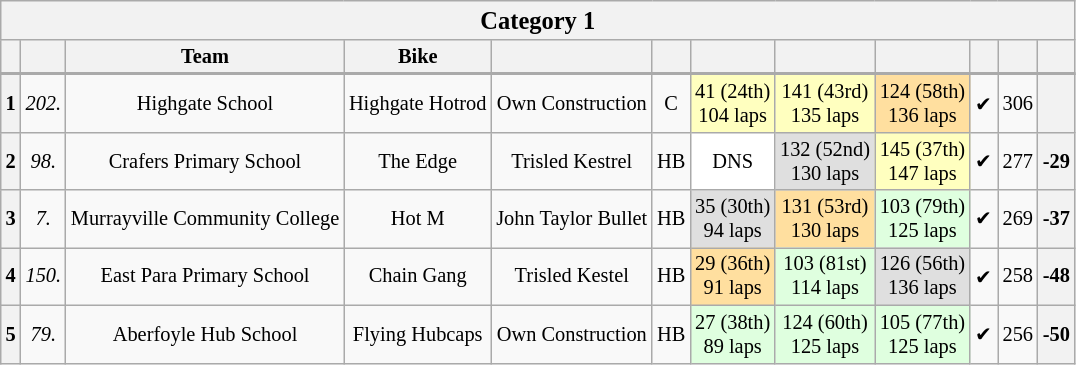<table class="wikitable collapsible collapsed" style="font-size: 85%; text-align:center">
<tr>
<th colspan="12" width="500"><big>Category 1</big></th>
</tr>
<tr>
<th valign="middle"></th>
<th valign="middle" "width="4"></th>
<th valign="middle">Team</th>
<th valign="middle">Bike</th>
<th valign="middle"></th>
<th valign="middle"></th>
<th><a href='#'></a><br></th>
<th><a href='#'></a><br></th>
<th><a href='#'></a><br></th>
<th><a href='#'></a><br></th>
<th valign="middle"></th>
<th valign="middle"></th>
</tr>
<tr>
</tr>
<tr style="border-top:2px solid #aaaaaa">
<th>1</th>
<td><em>202.</em></td>
<td>Highgate School</td>
<td>Highgate Hotrod</td>
<td>Own Construction</td>
<td>C</td>
<td bgcolor="#FFFFBF">41 (24th)<br>104 laps</td>
<td bgcolor="#FFFFBF">141 (43rd)<br>135 laps</td>
<td bgcolor="#ffdf9f">124 (58th)<br>136 laps</td>
<td>✔</td>
<td>306</td>
<th></th>
</tr>
<tr>
<th>2</th>
<td><em>98.</em></td>
<td>Crafers Primary School</td>
<td>The Edge</td>
<td>Trisled Kestrel</td>
<td>HB</td>
<td bgcolor="#FFFFFF">DNS</td>
<td bgcolor="#dfdfdf">132 (52nd)<br>130 laps</td>
<td bgcolor="#FFFFBF">145 (37th)<br>147 laps</td>
<td>✔</td>
<td>277</td>
<th>-29</th>
</tr>
<tr>
<th>3</th>
<td><em>7.</em></td>
<td>Murrayville Community College</td>
<td>Hot M</td>
<td>John Taylor Bullet</td>
<td>HB</td>
<td bgcolor="#dfdfdf">35 (30th)<br>94 laps</td>
<td bgcolor="#ffdf9f">131 (53rd)<br>130 laps</td>
<td bgcolor="#dfffdf">103 (79th)<br>125 laps</td>
<td>✔</td>
<td>269</td>
<th>-37</th>
</tr>
<tr>
<th>4</th>
<td><em>150.</em></td>
<td>East Para Primary School</td>
<td>Chain Gang</td>
<td>Trisled Kestel</td>
<td>HB</td>
<td bgcolor="#ffdf9f">29 (36th)<br>91 laps</td>
<td bgcolor="#dfffdf">103 (81st)<br>114 laps</td>
<td bgcolor="#dfdfdf">126 (56th)<br>136 laps</td>
<td>✔</td>
<td>258</td>
<th>-48</th>
</tr>
<tr>
<th>5</th>
<td><em>79.</em></td>
<td>Aberfoyle Hub School</td>
<td>Flying Hubcaps</td>
<td>Own Construction</td>
<td>HB</td>
<td bgcolor="#dfffdf">27 (38th)<br>89 laps</td>
<td bgcolor="#dfffdf">124 (60th)<br>125 laps</td>
<td bgcolor="#dfffdf">105 (77th)<br>125 laps</td>
<td>✔</td>
<td>256</td>
<th>-50</th>
</tr>
</table>
